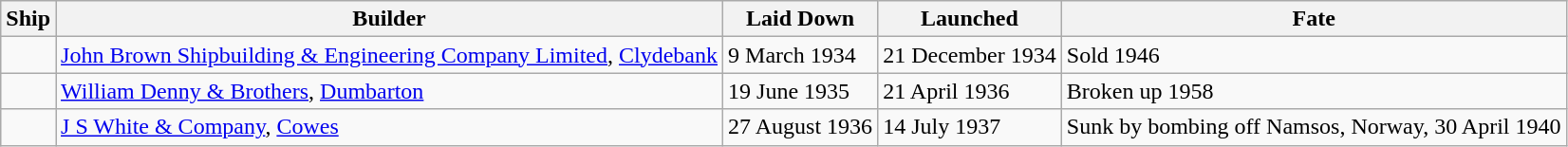<table class="wikitable" border="1">
<tr>
<th>Ship</th>
<th>Builder</th>
<th>Laid Down</th>
<th>Launched</th>
<th>Fate</th>
</tr>
<tr>
<td></td>
<td><a href='#'>John Brown Shipbuilding & Engineering Company Limited</a>, <a href='#'>Clydebank</a></td>
<td>9 March 1934</td>
<td>21 December 1934</td>
<td>Sold 1946</td>
</tr>
<tr>
<td></td>
<td><a href='#'>William Denny & Brothers</a>, <a href='#'>Dumbarton</a></td>
<td>19 June 1935</td>
<td>21 April 1936</td>
<td>Broken up 1958</td>
</tr>
<tr>
<td></td>
<td><a href='#'>J S White & Company</a>, <a href='#'>Cowes</a></td>
<td>27 August 1936</td>
<td>14 July 1937</td>
<td>Sunk by bombing off Namsos, Norway, 30 April 1940</td>
</tr>
</table>
